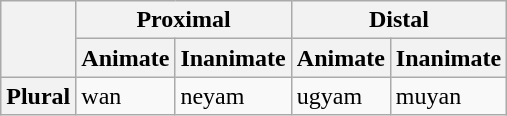<table class="wikitable">
<tr>
<th rowspan="2"></th>
<th colspan="2">Proximal</th>
<th colspan="2">Distal</th>
</tr>
<tr>
<th>Animate</th>
<th>Inanimate</th>
<th>Animate</th>
<th>Inanimate</th>
</tr>
<tr>
<th>Plural</th>
<td>wan</td>
<td>neyam</td>
<td>ugyam</td>
<td>muyan</td>
</tr>
</table>
